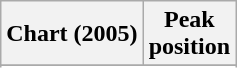<table class="wikitable sortable plainrowheaders" style="text-align:center">
<tr>
<th scope="col">Chart (2005)</th>
<th scope="col">Peak<br>position</th>
</tr>
<tr>
</tr>
<tr>
</tr>
<tr>
</tr>
</table>
